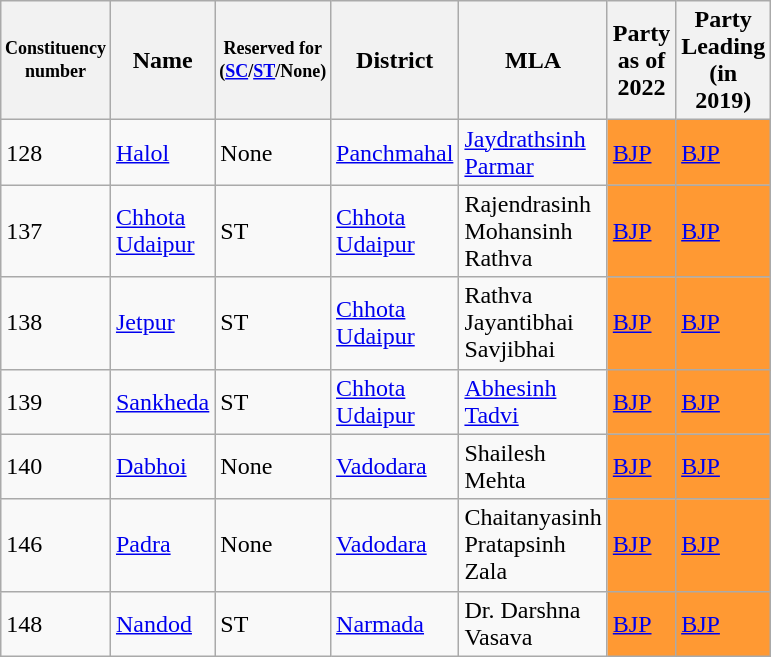<table class="wikitable" width="500px">
<tr>
<th width="50px" style="font-size:75%">Constituency number</th>
<th width="200px">Name</th>
<th width="100px" style="font-size:75%">Reserved for (<a href='#'>SC</a>/<a href='#'>ST</a>/None)</th>
<th width="150px">District</th>
<th>MLA</th>
<th>Party<br>as of 2022</th>
<th width="150px">Party Leading<br>(in 2019)</th>
</tr>
<tr>
<td>128</td>
<td><a href='#'>Halol</a></td>
<td>None</td>
<td><a href='#'>Panchmahal</a></td>
<td><a href='#'>Jaydrathsinh Parmar</a></td>
<td bgcolor=#FF9933><a href='#'>BJP</a></td>
<td bgcolor=#FF9933><a href='#'>BJP</a></td>
</tr>
<tr>
<td>137</td>
<td><a href='#'>Chhota Udaipur</a></td>
<td>ST</td>
<td><a href='#'>Chhota Udaipur</a></td>
<td>Rajendrasinh Mohansinh Rathva</td>
<td bgcolor=#FF9933><a href='#'>BJP</a></td>
<td bgcolor=#FF9933><a href='#'>BJP</a></td>
</tr>
<tr>
<td>138</td>
<td><a href='#'>Jetpur</a></td>
<td>ST</td>
<td><a href='#'>Chhota Udaipur</a></td>
<td>Rathva Jayantibhai Savjibhai</td>
<td bgcolor=#FF9933><a href='#'>BJP</a></td>
<td bgcolor=#FF9933><a href='#'>BJP</a></td>
</tr>
<tr>
<td>139</td>
<td><a href='#'>Sankheda</a></td>
<td>ST</td>
<td><a href='#'>Chhota Udaipur</a></td>
<td><a href='#'>Abhesinh Tadvi</a></td>
<td bgcolor=#FF9933><a href='#'>BJP</a></td>
<td bgcolor=#FF9933><a href='#'>BJP</a></td>
</tr>
<tr>
<td>140</td>
<td><a href='#'>Dabhoi</a></td>
<td>None</td>
<td><a href='#'>Vadodara</a></td>
<td>Shailesh Mehta</td>
<td bgcolor=#FF9933><a href='#'>BJP</a></td>
<td bgcolor=#FF9933><a href='#'>BJP</a></td>
</tr>
<tr>
<td>146</td>
<td><a href='#'>Padra</a></td>
<td>None</td>
<td><a href='#'>Vadodara</a></td>
<td>Chaitanyasinh Pratapsinh Zala</td>
<td bgcolor=#FF9933><a href='#'>BJP</a></td>
<td bgcolor=#FF9933><a href='#'>BJP</a></td>
</tr>
<tr>
<td>148</td>
<td><a href='#'>Nandod</a></td>
<td>ST</td>
<td><a href='#'>Narmada</a></td>
<td>Dr. Darshna Vasava</td>
<td bgcolor=#FF9933><a href='#'>BJP</a></td>
<td bgcolor=#FF9933><a href='#'>BJP</a></td>
</tr>
</table>
